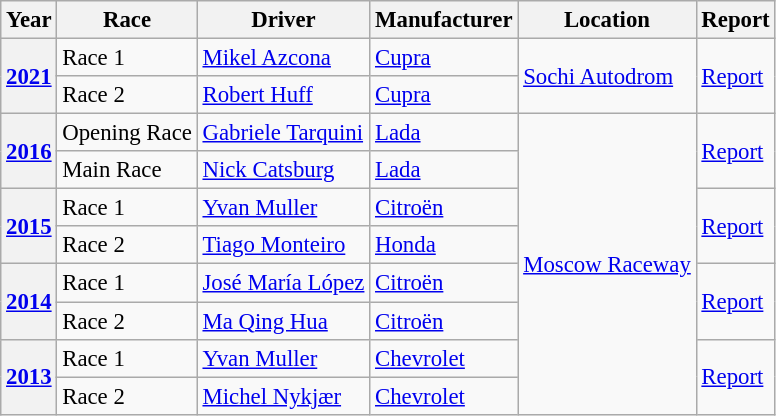<table class="wikitable" style="font-size: 95%;">
<tr>
<th>Year</th>
<th>Race</th>
<th>Driver</th>
<th>Manufacturer</th>
<th>Location</th>
<th>Report</th>
</tr>
<tr>
<th rowspan=2><a href='#'>2021</a></th>
<td>Race 1</td>
<td> <a href='#'>Mikel Azcona</a></td>
<td> <a href='#'>Cupra</a></td>
<td rowspan=2><a href='#'>Sochi Autodrom</a></td>
<td rowspan=2><a href='#'>Report</a></td>
</tr>
<tr>
<td>Race 2</td>
<td> <a href='#'>Robert Huff</a></td>
<td> <a href='#'>Cupra</a></td>
</tr>
<tr>
<th rowspan=2><a href='#'>2016</a></th>
<td>Opening Race</td>
<td> <a href='#'>Gabriele Tarquini</a></td>
<td> <a href='#'>Lada</a></td>
<td rowspan=8><a href='#'>Moscow Raceway</a></td>
<td rowspan=2><a href='#'>Report</a></td>
</tr>
<tr>
<td>Main Race</td>
<td> <a href='#'>Nick Catsburg</a></td>
<td> <a href='#'>Lada</a></td>
</tr>
<tr>
<th rowspan=2><a href='#'>2015</a></th>
<td>Race 1</td>
<td> <a href='#'>Yvan Muller</a></td>
<td> <a href='#'>Citroën</a></td>
<td rowspan=2><a href='#'>Report</a></td>
</tr>
<tr>
<td>Race 2</td>
<td> <a href='#'>Tiago Monteiro</a></td>
<td> <a href='#'>Honda</a></td>
</tr>
<tr>
<th rowspan=2><a href='#'>2014</a></th>
<td>Race 1</td>
<td> <a href='#'>José María López</a></td>
<td> <a href='#'>Citroën</a></td>
<td rowspan=2><a href='#'>Report</a></td>
</tr>
<tr>
<td>Race 2</td>
<td> <a href='#'>Ma Qing Hua</a></td>
<td> <a href='#'>Citroën</a></td>
</tr>
<tr>
<th rowspan=2><a href='#'>2013</a></th>
<td>Race 1</td>
<td> <a href='#'>Yvan Muller</a></td>
<td> <a href='#'>Chevrolet</a></td>
<td rowspan=2><a href='#'>Report</a></td>
</tr>
<tr>
<td>Race 2</td>
<td> <a href='#'>Michel Nykjær</a></td>
<td> <a href='#'>Chevrolet</a></td>
</tr>
</table>
